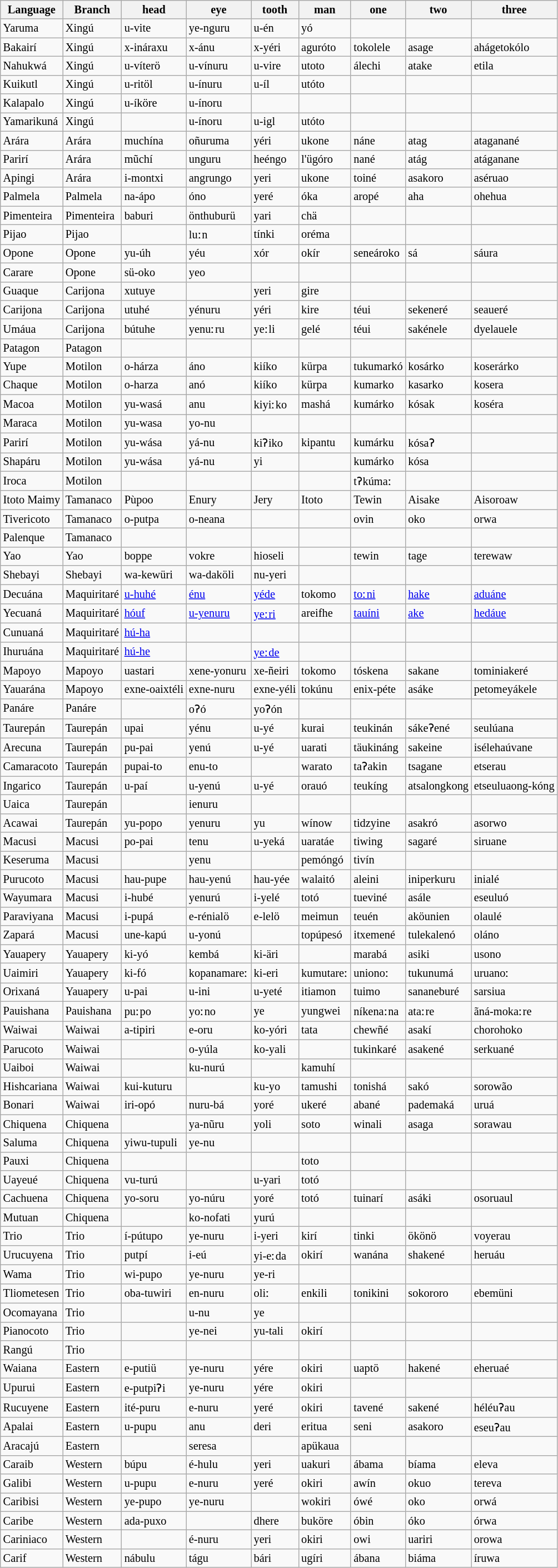<table class="wikitable sortable" style="font-size: 85%">
<tr>
<th>Language</th>
<th>Branch</th>
<th>head</th>
<th>eye</th>
<th>tooth</th>
<th>man</th>
<th>one</th>
<th>two</th>
<th>three</th>
</tr>
<tr>
<td>Yaruma</td>
<td>Xingú</td>
<td>u-vite</td>
<td>ye-nguru</td>
<td>u-én</td>
<td>yó</td>
<td></td>
<td></td>
<td></td>
</tr>
<tr>
<td>Bakairí</td>
<td>Xingú</td>
<td>x-ináraxu</td>
<td>x-ánu</td>
<td>x-yéri</td>
<td>aguróto</td>
<td>tokolele</td>
<td>asage</td>
<td>ahágetokólo</td>
</tr>
<tr>
<td>Nahukwá</td>
<td>Xingú</td>
<td>u-víterö</td>
<td>u-vínuru</td>
<td>u-vire</td>
<td>utoto</td>
<td>álechi</td>
<td>atake</td>
<td>etila</td>
</tr>
<tr>
<td>Kuikutl</td>
<td>Xingú</td>
<td>u-ritöl</td>
<td>u-ínuru</td>
<td>u-íl</td>
<td>utóto</td>
<td></td>
<td></td>
<td></td>
</tr>
<tr>
<td>Kalapalo</td>
<td>Xingú</td>
<td>u-íköre</td>
<td>u-ínoru</td>
<td></td>
<td></td>
<td></td>
<td></td>
<td></td>
</tr>
<tr>
<td>Yamarikuná</td>
<td>Xingú</td>
<td></td>
<td>u-ínoru</td>
<td>u-igl</td>
<td>utóto</td>
<td></td>
<td></td>
<td></td>
</tr>
<tr>
<td>Arára</td>
<td>Arára</td>
<td>muchína</td>
<td>oñuruma</td>
<td>yéri</td>
<td>ukone</td>
<td>náne</td>
<td>atag</td>
<td>ataganané</td>
</tr>
<tr>
<td>Parirí</td>
<td>Arára</td>
<td>mũchí</td>
<td>unguru</td>
<td>heéngo</td>
<td>l'ügóro</td>
<td>nané</td>
<td>atág</td>
<td>atáganane</td>
</tr>
<tr>
<td>Apingi</td>
<td>Arára</td>
<td>i-montxi</td>
<td>angrungo</td>
<td>yeri</td>
<td>ukone</td>
<td>toiné</td>
<td>asakoro</td>
<td>aséruao</td>
</tr>
<tr>
<td>Palmela</td>
<td>Palmela</td>
<td>na-ápo</td>
<td>óno</td>
<td>yeré</td>
<td>óka</td>
<td>aropé</td>
<td>aha</td>
<td>ohehua</td>
</tr>
<tr>
<td>Pimenteira</td>
<td>Pimenteira</td>
<td>baburi</td>
<td>önthuburü</td>
<td>yari</td>
<td>chä</td>
<td></td>
<td></td>
<td></td>
</tr>
<tr>
<td>Pijao</td>
<td>Pijao</td>
<td></td>
<td>luːn</td>
<td>tínki</td>
<td>oréma</td>
<td></td>
<td></td>
<td></td>
</tr>
<tr>
<td>Opone</td>
<td>Opone</td>
<td>yu-úh</td>
<td>yéu</td>
<td>xór</td>
<td>okír</td>
<td>seneároko</td>
<td>sá</td>
<td>sáura</td>
</tr>
<tr>
<td>Carare</td>
<td>Opone</td>
<td>sü-oko</td>
<td>yeo</td>
<td></td>
<td></td>
<td></td>
<td></td>
<td></td>
</tr>
<tr>
<td>Guaque</td>
<td>Carijona</td>
<td>xutuye</td>
<td></td>
<td>yeri</td>
<td>gire</td>
<td></td>
<td></td>
<td></td>
</tr>
<tr>
<td>Carijona</td>
<td>Carijona</td>
<td>utuhé</td>
<td>yénuru</td>
<td>yéri</td>
<td>kire</td>
<td>téui</td>
<td>sekeneré</td>
<td>seaueré</td>
</tr>
<tr>
<td>Umáua</td>
<td>Carijona</td>
<td>bútuhe</td>
<td>yenuːru</td>
<td>yeːli</td>
<td>gelé</td>
<td>téui</td>
<td>sakénele</td>
<td>dyelauele</td>
</tr>
<tr>
<td>Patagon</td>
<td>Patagon</td>
<td></td>
<td></td>
<td></td>
<td></td>
<td></td>
<td></td>
<td></td>
</tr>
<tr>
<td>Yupe</td>
<td>Motilon</td>
<td>o-hárza</td>
<td>áno</td>
<td>kiíko</td>
<td>kürpa</td>
<td>tukumarkó</td>
<td>kosárko</td>
<td>koserárko</td>
</tr>
<tr>
<td>Chaque</td>
<td>Motilon</td>
<td>o-harza</td>
<td>anó</td>
<td>kiíko</td>
<td>kürpa</td>
<td>kumarko</td>
<td>kasarko</td>
<td>kosera</td>
</tr>
<tr>
<td>Macoa</td>
<td>Motilon</td>
<td>yu-wasá</td>
<td>anu</td>
<td>kiyiːko</td>
<td>mashá</td>
<td>kumárko</td>
<td>kósak</td>
<td>koséra</td>
</tr>
<tr>
<td>Maraca</td>
<td>Motilon</td>
<td>yu-wasa</td>
<td>yo-nu</td>
<td></td>
<td></td>
<td></td>
<td></td>
<td></td>
</tr>
<tr>
<td>Parirí</td>
<td>Motilon</td>
<td>yu-wása</td>
<td>yá-nu</td>
<td>kiʔiko</td>
<td>kipantu</td>
<td>kumárku</td>
<td>kósaʔ</td>
<td></td>
</tr>
<tr>
<td>Shapáru</td>
<td>Motilon</td>
<td>yu-wása</td>
<td>yá-nu</td>
<td>yi</td>
<td></td>
<td>kumárko</td>
<td>kósa</td>
<td></td>
</tr>
<tr>
<td>Iroca</td>
<td>Motilon</td>
<td></td>
<td></td>
<td></td>
<td></td>
<td>tʔkúmaː</td>
<td></td>
<td></td>
</tr>
<tr>
<td>Itoto Maimy</td>
<td>Tamanaco</td>
<td>Pùpoo</td>
<td>Enury</td>
<td>Jery</td>
<td>Itoto</td>
<td>Tewin</td>
<td>Aisake</td>
<td>Aisoroaw</td>
</tr>
<tr>
<td>Tivericoto</td>
<td>Tamanaco</td>
<td>o-putpa</td>
<td>o-neana</td>
<td></td>
<td></td>
<td>ovin</td>
<td>oko</td>
<td>orwa</td>
</tr>
<tr>
<td>Palenque</td>
<td>Tamanaco</td>
<td></td>
<td></td>
<td></td>
<td></td>
<td></td>
<td></td>
<td></td>
</tr>
<tr>
<td>Yao</td>
<td>Yao</td>
<td>boppe</td>
<td>vokre</td>
<td>hioseli</td>
<td></td>
<td>tewin</td>
<td>tage</td>
<td>terewaw</td>
</tr>
<tr>
<td>Shebayi</td>
<td>Shebayi</td>
<td>wa-kewüri</td>
<td>wa-daköli</td>
<td>nu-yeri</td>
<td></td>
<td></td>
<td></td>
<td></td>
</tr>
<tr>
<td>Decuána</td>
<td>Maquiritaré</td>
<td><a href='#'>u-huhé</a></td>
<td><a href='#'>énu</a></td>
<td><a href='#'>yéde</a></td>
<td>tokomo</td>
<td><a href='#'>toːni</a></td>
<td><a href='#'>hake</a></td>
<td><a href='#'>aduáne</a></td>
</tr>
<tr>
<td>Yecuaná</td>
<td>Maquiritaré</td>
<td><a href='#'>hóuf</a></td>
<td><a href='#'>u-yenuru</a></td>
<td><a href='#'>yeːri</a></td>
<td>areifhe</td>
<td><a href='#'>tauíni</a></td>
<td><a href='#'>ake</a></td>
<td><a href='#'>hedáue</a></td>
</tr>
<tr>
<td>Cunuaná</td>
<td>Maquiritaré</td>
<td><a href='#'>hú-ha</a></td>
<td></td>
<td></td>
<td></td>
<td></td>
<td></td>
<td></td>
</tr>
<tr>
<td>Ihuruána</td>
<td>Maquiritaré</td>
<td><a href='#'>hú-he</a></td>
<td></td>
<td><a href='#'>yeːde</a></td>
<td></td>
<td></td>
<td></td>
<td></td>
</tr>
<tr>
<td>Mapoyo</td>
<td>Mapoyo</td>
<td>uastari</td>
<td>xene-yonuru</td>
<td>xe-ñeiri</td>
<td>tokomo</td>
<td>tóskena</td>
<td>sakane</td>
<td>tominiakeré</td>
</tr>
<tr>
<td>Yauarána</td>
<td>Mapoyo</td>
<td>exne-oaixtéli</td>
<td>exne-nuru</td>
<td>exne-yéli</td>
<td>tokúnu</td>
<td>enix-péte</td>
<td>asáke</td>
<td>petomeyákele</td>
</tr>
<tr>
<td>Panáre</td>
<td>Panáre</td>
<td></td>
<td>oʔó</td>
<td>yoʔón</td>
<td></td>
<td></td>
<td></td>
<td></td>
</tr>
<tr>
<td>Taurepán</td>
<td>Taurepán</td>
<td>upai</td>
<td>yénu</td>
<td>u-yé</td>
<td>kurai</td>
<td>teukinán</td>
<td>sákeʔené</td>
<td>seulúana</td>
</tr>
<tr>
<td>Arecuna</td>
<td>Taurepán</td>
<td>pu-pai</td>
<td>yenú</td>
<td>u-yé</td>
<td>uarati</td>
<td>täukináng</td>
<td>sakeine</td>
<td>isélehaúvane</td>
</tr>
<tr>
<td>Camaracoto</td>
<td>Taurepán</td>
<td>pupai-to</td>
<td>enu-to</td>
<td></td>
<td>warato</td>
<td>taʔakin</td>
<td>tsagane</td>
<td>etserau</td>
</tr>
<tr>
<td>Ingarico</td>
<td>Taurepán</td>
<td>u-paí</td>
<td>u-yenú</td>
<td>u-yé</td>
<td>orauó</td>
<td>teukíng</td>
<td>atsalongkong</td>
<td>etseuluaong-kóng</td>
</tr>
<tr>
<td>Uaica</td>
<td>Taurepán</td>
<td></td>
<td>ienuru</td>
<td></td>
<td></td>
<td></td>
<td></td>
<td></td>
</tr>
<tr>
<td>Acawai</td>
<td>Taurepán</td>
<td>yu-popo</td>
<td>yenuru</td>
<td>yu</td>
<td>wínow</td>
<td>tidzyine</td>
<td>asakró</td>
<td>asorwo</td>
</tr>
<tr>
<td>Macusi</td>
<td>Macusi</td>
<td>po-pai</td>
<td>tenu</td>
<td>u-yeká</td>
<td>uaratáe</td>
<td>tiwing</td>
<td>sagaré</td>
<td>siruane</td>
</tr>
<tr>
<td>Keseruma</td>
<td>Macusi</td>
<td></td>
<td>yenu</td>
<td></td>
<td>pemóngó</td>
<td>tivín</td>
<td></td>
<td></td>
</tr>
<tr>
<td>Purucoto</td>
<td>Macusi</td>
<td>hau-pupe</td>
<td>hau-yenú</td>
<td>hau-yée</td>
<td>walaitó</td>
<td>aleini</td>
<td>iniperkuru</td>
<td>inialé</td>
</tr>
<tr>
<td>Wayumara</td>
<td>Macusi</td>
<td>i-hubé</td>
<td>yenurú</td>
<td>i-yelé</td>
<td>totó</td>
<td>tueviné</td>
<td>asále</td>
<td>eseuluó</td>
</tr>
<tr>
<td>Paraviyana</td>
<td>Macusi</td>
<td>i-pupá</td>
<td>e-rénialö</td>
<td>e-lelö</td>
<td>meimun</td>
<td>teuén</td>
<td>aköunien</td>
<td>olaulé</td>
</tr>
<tr>
<td>Zapará</td>
<td>Macusi</td>
<td>une-kapú</td>
<td>u-yonú</td>
<td></td>
<td>topúpesó</td>
<td>itxemené</td>
<td>tulekalenó</td>
<td>oláno</td>
</tr>
<tr>
<td>Yauapery</td>
<td>Yauapery</td>
<td>ki-yó</td>
<td>kembá</td>
<td>ki-äri</td>
<td></td>
<td>marabá</td>
<td>asiki</td>
<td>usono</td>
</tr>
<tr>
<td>Uaimiri</td>
<td>Yauapery</td>
<td>ki-fó</td>
<td>kopanamareː</td>
<td>ki-eri</td>
<td>kumutareː</td>
<td>unionoː</td>
<td>tukunumá</td>
<td>uruanoː</td>
</tr>
<tr>
<td>Orixaná</td>
<td>Yauapery</td>
<td>u-pai</td>
<td>u-ini</td>
<td>u-yeté</td>
<td>itiamon</td>
<td>tuimo</td>
<td>sananeburé</td>
<td>sarsiua</td>
</tr>
<tr>
<td>Pauishana</td>
<td>Pauishana</td>
<td>puːpo</td>
<td>yoːno</td>
<td>ye</td>
<td>yungwei</td>
<td>níkenaːna</td>
<td>ataːre</td>
<td>ãná-mokaːre</td>
</tr>
<tr>
<td>Waiwai</td>
<td>Waiwai</td>
<td>a-tipiri</td>
<td>e-oru</td>
<td>ko-yóri</td>
<td>tata</td>
<td>chewñé</td>
<td>asakí</td>
<td>chorohoko</td>
</tr>
<tr>
<td>Parucoto</td>
<td>Waiwai</td>
<td></td>
<td>o-yúla</td>
<td>ko-yali</td>
<td></td>
<td>tukinkaré</td>
<td>asakené</td>
<td>serkuané</td>
</tr>
<tr>
<td>Uaiboi</td>
<td>Waiwai</td>
<td></td>
<td>ku-nurú</td>
<td></td>
<td>kamuhí</td>
<td></td>
<td></td>
<td></td>
</tr>
<tr>
<td>Hishcariana</td>
<td>Waiwai</td>
<td>kui-kuturu</td>
<td></td>
<td>ku-yo</td>
<td>tamushi</td>
<td>tonishá</td>
<td>sakó</td>
<td>sorowão</td>
</tr>
<tr>
<td>Bonari</td>
<td>Waiwai</td>
<td>iri-opó</td>
<td>nuru-bá</td>
<td>yoré</td>
<td>ukeré</td>
<td>abané</td>
<td>pademaká</td>
<td>uruá</td>
</tr>
<tr>
<td>Chiquena</td>
<td>Chiquena</td>
<td></td>
<td>ya-nũru</td>
<td>yoli</td>
<td>soto</td>
<td>winali</td>
<td>asaga</td>
<td>sorawau</td>
</tr>
<tr>
<td>Saluma</td>
<td>Chiquena</td>
<td>yiwu-tupuli</td>
<td>ye-nu</td>
<td></td>
<td></td>
<td></td>
<td></td>
<td></td>
</tr>
<tr>
<td>Pauxi</td>
<td>Chiquena</td>
<td></td>
<td></td>
<td></td>
<td>toto</td>
<td></td>
<td></td>
<td></td>
</tr>
<tr>
<td>Uayeué</td>
<td>Chiquena</td>
<td>vu-turú</td>
<td></td>
<td>u-yari</td>
<td>totó</td>
<td></td>
<td></td>
<td></td>
</tr>
<tr>
<td>Cachuena</td>
<td>Chiquena</td>
<td>yo-soru</td>
<td>yo-núru</td>
<td>yoré</td>
<td>totó</td>
<td>tuinarí</td>
<td>asáki</td>
<td>osoruaul</td>
</tr>
<tr>
<td>Mutuan</td>
<td>Chiquena</td>
<td></td>
<td>ko-nofati</td>
<td>yurú</td>
<td></td>
<td></td>
<td></td>
<td></td>
</tr>
<tr>
<td>Trio</td>
<td>Trio</td>
<td>í-pútupo</td>
<td>ye-nuru</td>
<td>i-yeri</td>
<td>kirí</td>
<td>tinki</td>
<td>ökönö</td>
<td>voyerau</td>
</tr>
<tr>
<td>Urucuyena</td>
<td>Trio</td>
<td>putpí</td>
<td>i-eú</td>
<td>yi-eːda</td>
<td>okirí</td>
<td>wanána</td>
<td>shakené</td>
<td>heruáu</td>
</tr>
<tr>
<td>Wama</td>
<td>Trio</td>
<td>wi-pupo</td>
<td>ye-nuru</td>
<td>ye-ri</td>
<td></td>
<td></td>
<td></td>
<td></td>
</tr>
<tr>
<td>Tliometesen</td>
<td>Trio</td>
<td>oba-tuwiri</td>
<td>en-nuru</td>
<td>oliː</td>
<td>enkili</td>
<td>tonikini</td>
<td>sokororo</td>
<td>ebemüni</td>
</tr>
<tr>
<td>Ocomayana</td>
<td>Trio</td>
<td></td>
<td>u-nu</td>
<td>ye</td>
<td></td>
<td></td>
<td></td>
<td></td>
</tr>
<tr>
<td>Pianocoto</td>
<td>Trio</td>
<td></td>
<td>ye-nei</td>
<td>yu-tali</td>
<td>okirí</td>
<td></td>
<td></td>
<td></td>
</tr>
<tr>
<td>Rangú</td>
<td>Trio</td>
<td></td>
<td></td>
<td></td>
<td></td>
<td></td>
<td></td>
<td></td>
</tr>
<tr>
<td>Waiana</td>
<td>Eastern</td>
<td>e-putiü</td>
<td>ye-nuru</td>
<td>yére</td>
<td>okiri</td>
<td>uaptö</td>
<td>hakené</td>
<td>eheruaé</td>
</tr>
<tr>
<td>Upurui</td>
<td>Eastern</td>
<td>e-putpiʔi</td>
<td>ye-nuru</td>
<td>yére</td>
<td>okiri</td>
<td></td>
<td></td>
<td></td>
</tr>
<tr>
<td>Rucuyene</td>
<td>Eastern</td>
<td>ité-puru</td>
<td>e-nuru</td>
<td>yeré</td>
<td>okiri</td>
<td>tavené</td>
<td>sakené</td>
<td>héléuʔau</td>
</tr>
<tr>
<td>Apalai</td>
<td>Eastern</td>
<td>u-pupu</td>
<td>anu</td>
<td>deri</td>
<td>eritua</td>
<td>seni</td>
<td>asakoro</td>
<td>eseuʔau</td>
</tr>
<tr>
<td>Aracajú</td>
<td>Eastern</td>
<td></td>
<td>seresa</td>
<td></td>
<td>apükaua</td>
<td></td>
<td></td>
<td></td>
</tr>
<tr>
<td>Caraib</td>
<td>Western</td>
<td>búpu</td>
<td>é-hulu</td>
<td>yeri</td>
<td>uakuri</td>
<td>ábama</td>
<td>bíama</td>
<td>eleva</td>
</tr>
<tr>
<td>Galibi</td>
<td>Western</td>
<td>u-pupu</td>
<td>e-nuru</td>
<td>yeré</td>
<td>okiri</td>
<td>awín</td>
<td>okuo</td>
<td>tereva</td>
</tr>
<tr>
<td>Caribisi</td>
<td>Western</td>
<td>ye-pupo</td>
<td>ye-nuru</td>
<td></td>
<td>wokiri</td>
<td>ówé</td>
<td>oko</td>
<td>orwá</td>
</tr>
<tr>
<td>Caribe</td>
<td>Western</td>
<td>ada-puxo</td>
<td></td>
<td>dhere</td>
<td>buköre</td>
<td>óbin</td>
<td>óko</td>
<td>órwa</td>
</tr>
<tr>
<td>Cariniaco</td>
<td>Western</td>
<td></td>
<td>é-nuru</td>
<td>yeri</td>
<td>okiri</td>
<td>owi</td>
<td>uariri</td>
<td>orowa</td>
</tr>
<tr>
<td>Carif</td>
<td>Western</td>
<td>nábulu</td>
<td>tágu</td>
<td>bári</td>
<td>ugíri</td>
<td>ábana</td>
<td>biáma</td>
<td>íruwa</td>
</tr>
</table>
